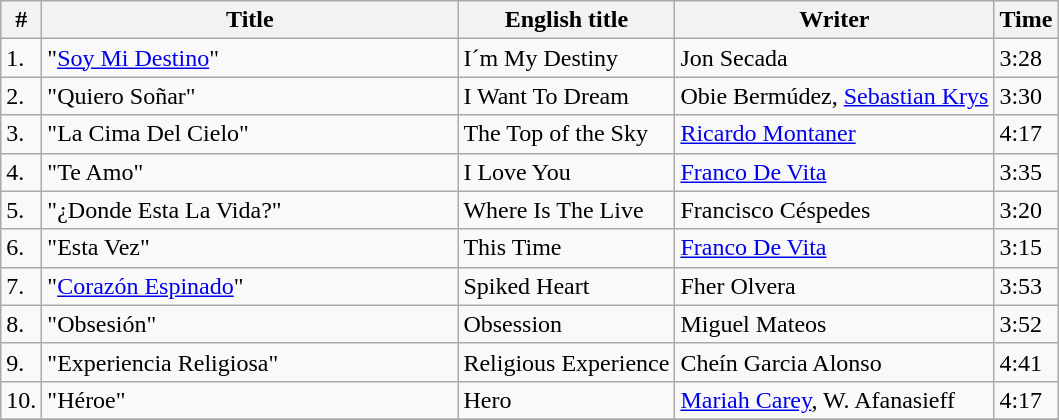<table class="wikitable">
<tr>
<th>#</th>
<th width="270">Title</th>
<th>English title</th>
<th>Writer</th>
<th>Time</th>
</tr>
<tr>
<td>1.</td>
<td>"<a href='#'>Soy Mi Destino</a>"</td>
<td>I´m My Destiny</td>
<td>Jon Secada</td>
<td>3:28</td>
</tr>
<tr>
<td>2.</td>
<td>"Quiero Soñar"</td>
<td>I Want To Dream</td>
<td>Obie Bermúdez, <a href='#'>Sebastian Krys</a></td>
<td>3:30</td>
</tr>
<tr>
<td>3.</td>
<td>"La Cima Del Cielo"</td>
<td>The Top of the Sky</td>
<td><a href='#'>Ricardo Montaner</a></td>
<td>4:17</td>
</tr>
<tr>
<td>4.</td>
<td>"Te Amo"</td>
<td>I Love You</td>
<td><a href='#'>Franco De Vita</a></td>
<td>3:35</td>
</tr>
<tr>
<td>5.</td>
<td>"¿Donde Esta La Vida?"</td>
<td>Where Is The Live</td>
<td>Francisco Céspedes</td>
<td>3:20</td>
</tr>
<tr>
<td>6.</td>
<td>"Esta Vez"</td>
<td>This Time</td>
<td><a href='#'>Franco De Vita</a></td>
<td>3:15</td>
</tr>
<tr>
<td>7.</td>
<td>"<a href='#'>Corazón Espinado</a>"</td>
<td>Spiked Heart</td>
<td>Fher Olvera</td>
<td>3:53</td>
</tr>
<tr>
<td>8.</td>
<td>"Obsesión"</td>
<td>Obsession</td>
<td>Miguel Mateos</td>
<td>3:52</td>
</tr>
<tr>
<td>9.</td>
<td>"Experiencia Religiosa"</td>
<td>Religious Experience</td>
<td>Cheín Garcia Alonso</td>
<td>4:41</td>
</tr>
<tr>
<td>10.</td>
<td>"Héroe"</td>
<td>Hero</td>
<td><a href='#'>Mariah Carey</a>, W. Afanasieff</td>
<td>4:17</td>
</tr>
<tr>
</tr>
</table>
